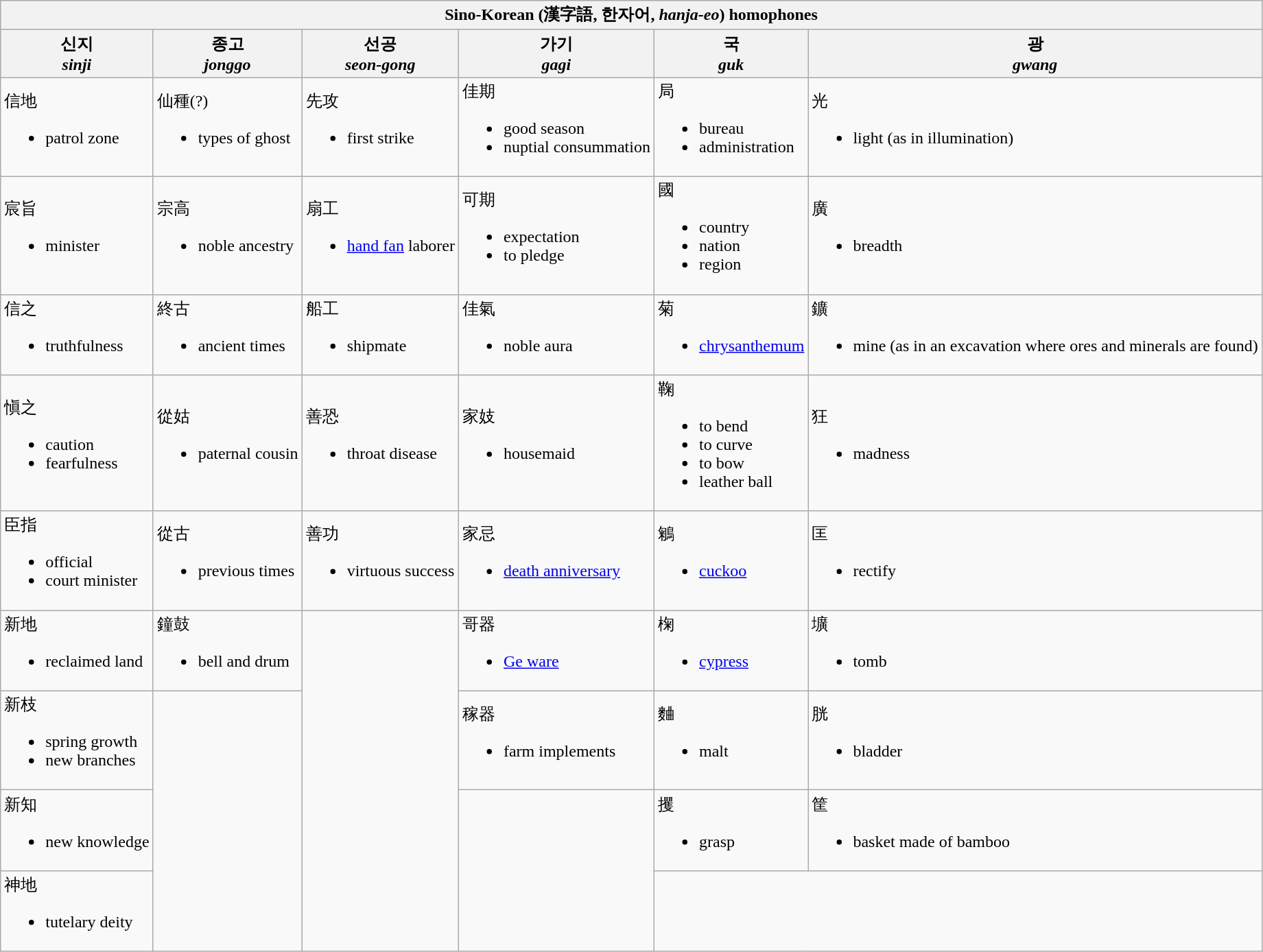<table class="wikitable">
<tr>
<th colspan="6">Sino-Korean (漢字語, 한자어, <em>hanja-eo</em>) homophones</th>
</tr>
<tr>
<th>신지<br><em>sinji</em></th>
<th>종고<br><em>jonggo</em></th>
<th>선공<br><em>seon-gong</em></th>
<th>가기<br><em>gagi</em></th>
<th>국<br><em>guk</em></th>
<th>광<br><em>gwang</em></th>
</tr>
<tr>
<td>信地<br><ul><li>patrol zone</li></ul></td>
<td>仙種(?)<br><ul><li>types of ghost</li></ul></td>
<td>先攻<br><ul><li>first strike</li></ul></td>
<td>佳期<br><ul><li>good season</li><li>nuptial consummation</li></ul></td>
<td>局<br><ul><li>bureau</li><li>administration</li></ul></td>
<td>光<br><ul><li>light (as in illumination)</li></ul></td>
</tr>
<tr>
<td>宸旨<br><ul><li>minister</li></ul></td>
<td>宗高<br><ul><li>noble ancestry</li></ul></td>
<td>扇工<br><ul><li><a href='#'>hand fan</a> laborer</li></ul></td>
<td>可期<br><ul><li>expectation</li><li>to pledge</li></ul></td>
<td>國<br><ul><li>country</li><li>nation</li><li>region</li></ul></td>
<td>廣<br><ul><li>breadth</li></ul></td>
</tr>
<tr>
<td>信之<br><ul><li>truthfulness</li></ul></td>
<td>終古<br><ul><li>ancient times</li></ul></td>
<td>船工<br><ul><li>shipmate</li></ul></td>
<td>佳氣<br><ul><li>noble aura</li></ul></td>
<td>菊<br><ul><li><a href='#'>chrysanthemum</a></li></ul></td>
<td>鑛<br><ul><li>mine (as in an excavation where ores and minerals are found)</li></ul></td>
</tr>
<tr>
<td>愼之<br><ul><li>caution</li><li>fearfulness</li></ul></td>
<td>從姑<br><ul><li>paternal cousin</li></ul></td>
<td>善恐<br><ul><li>throat disease</li></ul></td>
<td>家妓<br><ul><li>housemaid</li></ul></td>
<td>鞠<br><ul><li>to bend</li><li>to curve</li><li>to bow</li><li>leather ball</li></ul></td>
<td>狂<br><ul><li>madness</li></ul></td>
</tr>
<tr>
<td>臣指<br><ul><li>official</li><li>court minister</li></ul></td>
<td>從古<br><ul><li>previous times</li></ul></td>
<td>善功<br><ul><li>virtuous success</li></ul></td>
<td>家忌<br><ul><li><a href='#'>death anniversary</a></li></ul></td>
<td>鵴<br><ul><li><a href='#'>cuckoo</a></li></ul></td>
<td>匡<br><ul><li>rectify</li></ul></td>
</tr>
<tr>
<td>新地<br><ul><li>reclaimed land</li></ul></td>
<td>鐘鼓<br><ul><li>bell and drum</li></ul></td>
<td rowspan="4"></td>
<td>哥器<br><ul><li><a href='#'>Ge ware</a></li></ul></td>
<td>椈<br><ul><li><a href='#'>cypress</a></li></ul></td>
<td>壙<br><ul><li>tomb</li></ul></td>
</tr>
<tr>
<td>新枝<br><ul><li>spring growth</li><li>new branches</li></ul></td>
<td rowspan="3"></td>
<td>稼器<br><ul><li>farm implements</li></ul></td>
<td>麯<br><ul><li>malt</li></ul></td>
<td>胱<br><ul><li>bladder</li></ul></td>
</tr>
<tr>
<td>新知<br><ul><li>new knowledge</li></ul></td>
<td rowspan="2"></td>
<td>攫<br><ul><li>grasp</li></ul></td>
<td>筐<br><ul><li>basket made of bamboo</li></ul></td>
</tr>
<tr>
<td>神地<br><ul><li>tutelary deity</li></ul></td>
</tr>
</table>
